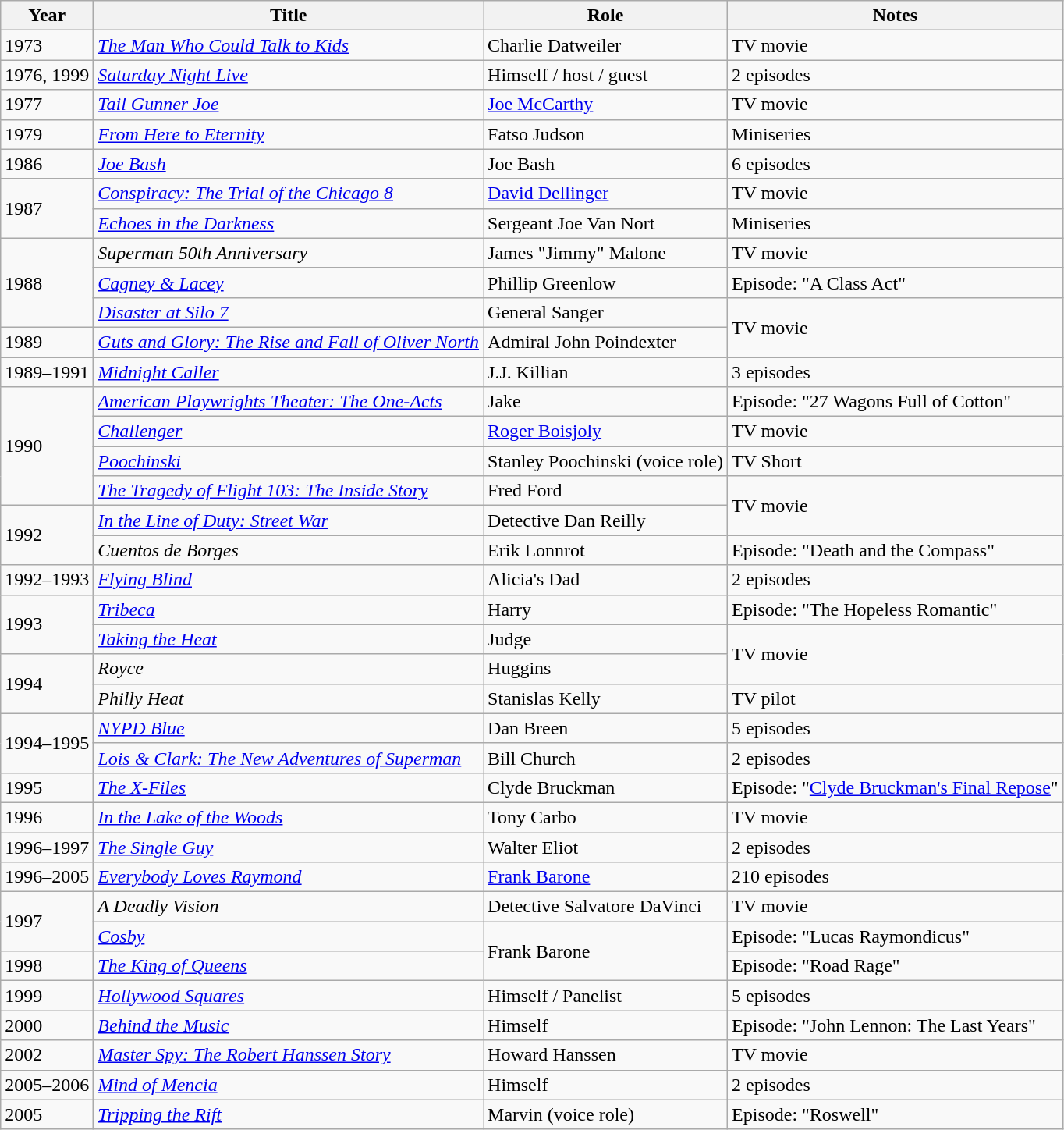<table class="wikitable sortable">
<tr>
<th>Year</th>
<th>Title</th>
<th>Role</th>
<th>Notes</th>
</tr>
<tr>
<td>1973</td>
<td><em><a href='#'>The Man Who Could Talk to Kids</a></em></td>
<td>Charlie Datweiler</td>
<td>TV movie</td>
</tr>
<tr>
<td>1976, 1999</td>
<td><em><a href='#'>Saturday Night Live</a></em></td>
<td>Himself / host / guest</td>
<td>2 episodes</td>
</tr>
<tr>
<td>1977</td>
<td><em><a href='#'>Tail Gunner Joe</a></em></td>
<td><a href='#'>Joe McCarthy</a></td>
<td>TV movie</td>
</tr>
<tr>
<td>1979</td>
<td><em><a href='#'>From Here to Eternity</a></em></td>
<td>Fatso Judson</td>
<td>Miniseries</td>
</tr>
<tr>
<td>1986</td>
<td><em><a href='#'>Joe Bash</a></em></td>
<td>Joe Bash</td>
<td>6 episodes</td>
</tr>
<tr>
<td rowspan=2>1987</td>
<td><em><a href='#'>Conspiracy: The Trial of the Chicago 8</a></em></td>
<td><a href='#'>David Dellinger</a></td>
<td>TV movie</td>
</tr>
<tr>
<td><em><a href='#'>Echoes in the Darkness</a></em></td>
<td>Sergeant Joe Van Nort</td>
<td>Miniseries</td>
</tr>
<tr>
<td rowspan=3>1988</td>
<td><em>Superman 50th Anniversary</em></td>
<td>James "Jimmy" Malone</td>
<td>TV movie</td>
</tr>
<tr>
<td><em><a href='#'>Cagney & Lacey</a></em></td>
<td>Phillip Greenlow</td>
<td>Episode: "A Class Act"</td>
</tr>
<tr>
<td><em><a href='#'>Disaster at Silo 7</a></em></td>
<td>General Sanger</td>
<td rowspan=2>TV movie</td>
</tr>
<tr>
<td>1989</td>
<td><em><a href='#'>Guts and Glory: The Rise and Fall of Oliver North</a></em></td>
<td>Admiral John Poindexter</td>
</tr>
<tr>
<td>1989–1991</td>
<td><em><a href='#'>Midnight Caller</a></em></td>
<td>J.J. Killian</td>
<td>3 episodes</td>
</tr>
<tr>
<td rowspan=4>1990</td>
<td><em><a href='#'>American Playwrights Theater: The One-Acts</a></em></td>
<td>Jake</td>
<td>Episode: "27 Wagons Full of Cotton"</td>
</tr>
<tr>
<td><em><a href='#'>Challenger</a></em></td>
<td><a href='#'>Roger Boisjoly</a></td>
<td>TV movie</td>
</tr>
<tr>
<td><em><a href='#'>Poochinski</a></em></td>
<td>Stanley Poochinski (voice role)</td>
<td>TV Short</td>
</tr>
<tr>
<td><em><a href='#'>The Tragedy of Flight 103: The Inside Story</a></em></td>
<td>Fred Ford</td>
<td rowspan=2>TV movie</td>
</tr>
<tr>
<td rowspan=2>1992</td>
<td><em><a href='#'>In the Line of Duty: Street War</a></em></td>
<td>Detective Dan Reilly</td>
</tr>
<tr>
<td><em>Cuentos de Borges</em></td>
<td>Erik Lonnrot</td>
<td>Episode: "Death and the Compass"</td>
</tr>
<tr>
<td>1992–1993</td>
<td><em><a href='#'>Flying Blind</a></em></td>
<td>Alicia's Dad</td>
<td>2 episodes</td>
</tr>
<tr>
<td rowspan=2>1993</td>
<td><em><a href='#'>Tribeca</a></em></td>
<td>Harry</td>
<td>Episode: "The Hopeless Romantic"</td>
</tr>
<tr>
<td><em><a href='#'>Taking the Heat</a></em></td>
<td>Judge</td>
<td rowspan=2>TV movie</td>
</tr>
<tr>
<td rowspan=2>1994</td>
<td><em>Royce</em></td>
<td>Huggins</td>
</tr>
<tr>
<td><em>Philly Heat</em></td>
<td>Stanislas Kelly</td>
<td>TV pilot</td>
</tr>
<tr>
<td rowspan=2>1994–1995</td>
<td><em><a href='#'>NYPD Blue</a></em></td>
<td>Dan Breen</td>
<td>5 episodes</td>
</tr>
<tr>
<td><em><a href='#'>Lois & Clark: The New Adventures of Superman</a></em></td>
<td>Bill Church</td>
<td>2 episodes</td>
</tr>
<tr>
<td>1995</td>
<td><em><a href='#'>The X-Files</a></em></td>
<td>Clyde Bruckman</td>
<td>Episode: "<a href='#'>Clyde Bruckman's Final Repose</a>"</td>
</tr>
<tr>
<td>1996</td>
<td><em><a href='#'>In the Lake of the Woods</a></em></td>
<td>Tony Carbo</td>
<td>TV movie</td>
</tr>
<tr>
<td>1996–1997</td>
<td><em><a href='#'>The Single Guy</a></em></td>
<td>Walter Eliot</td>
<td>2 episodes</td>
</tr>
<tr>
<td>1996–2005</td>
<td><em><a href='#'>Everybody Loves Raymond</a></em></td>
<td><a href='#'>Frank Barone</a></td>
<td>210 episodes</td>
</tr>
<tr>
<td rowspan=2>1997</td>
<td><em>A Deadly Vision</em></td>
<td>Detective Salvatore DaVinci</td>
<td>TV movie</td>
</tr>
<tr>
<td><em><a href='#'>Cosby</a></em></td>
<td rowspan=2>Frank Barone</td>
<td>Episode: "Lucas Raymondicus"</td>
</tr>
<tr>
<td>1998</td>
<td><em><a href='#'>The King of Queens</a></em></td>
<td>Episode: "Road Rage"</td>
</tr>
<tr>
<td>1999</td>
<td><em><a href='#'>Hollywood Squares</a></em></td>
<td>Himself / Panelist</td>
<td>5 episodes</td>
</tr>
<tr>
<td>2000</td>
<td><em><a href='#'>Behind the Music</a></em></td>
<td>Himself</td>
<td>Episode: "John Lennon: The Last Years"</td>
</tr>
<tr>
<td>2002</td>
<td><em><a href='#'>Master Spy: The Robert Hanssen Story</a></em></td>
<td>Howard Hanssen</td>
<td>TV movie</td>
</tr>
<tr>
<td>2005–2006</td>
<td><em><a href='#'>Mind of Mencia</a></em></td>
<td>Himself</td>
<td>2 episodes</td>
</tr>
<tr>
<td rowspan=1>2005</td>
<td><em><a href='#'>Tripping the Rift</a></em></td>
<td>Marvin (voice role)</td>
<td>Episode: "Roswell"</td>
</tr>
</table>
